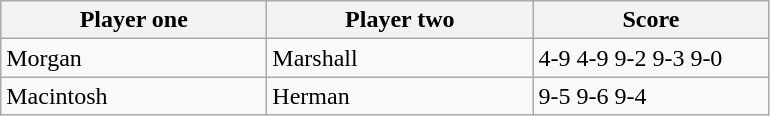<table class="wikitable">
<tr>
<th width=170>Player one</th>
<th width=170>Player two</th>
<th width=150>Score</th>
</tr>
<tr>
<td> Morgan</td>
<td> Marshall</td>
<td>4-9 4-9 9-2 9-3 9-0</td>
</tr>
<tr>
<td> Macintosh</td>
<td> Herman</td>
<td>9-5 9-6 9-4</td>
</tr>
</table>
